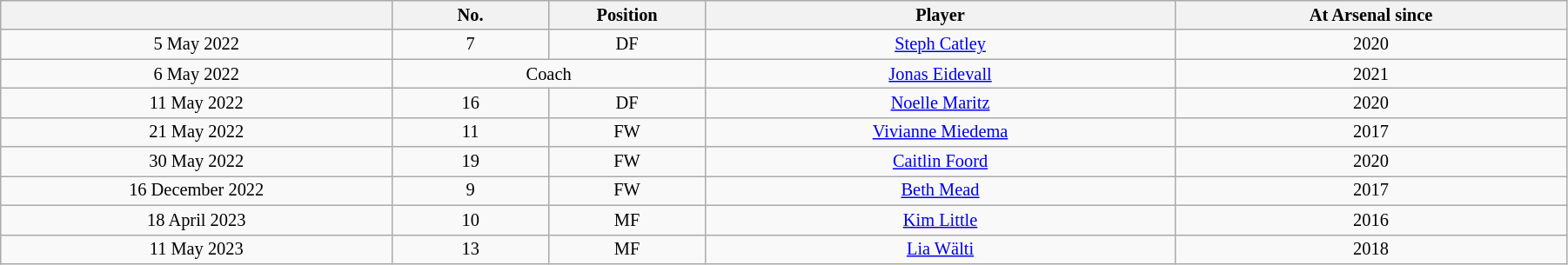<table class="wikitable sortable" style="width:95%; text-align:center; font-size:85%; text-align:centre;">
<tr>
<th width="25%"></th>
<th width="10%">No.</th>
<th width="10%">Position</th>
<th>Player</th>
<th width="25%">At Arsenal since</th>
</tr>
<tr>
<td>5 May 2022</td>
<td>7</td>
<td>DF</td>
<td> <a href='#'>Steph Catley</a></td>
<td>2020</td>
</tr>
<tr>
<td>6 May 2022</td>
<td colspan="2">Coach</td>
<td> <a href='#'>Jonas Eidevall</a></td>
<td>2021</td>
</tr>
<tr>
<td>11 May 2022</td>
<td>16</td>
<td>DF</td>
<td> <a href='#'>Noelle Maritz</a></td>
<td>2020</td>
</tr>
<tr>
<td>21 May 2022</td>
<td>11</td>
<td>FW</td>
<td> <a href='#'>Vivianne Miedema</a></td>
<td>2017</td>
</tr>
<tr>
<td>30 May 2022</td>
<td>19</td>
<td>FW</td>
<td> <a href='#'>Caitlin Foord</a></td>
<td>2020</td>
</tr>
<tr>
<td>16 December 2022</td>
<td>9</td>
<td>FW</td>
<td> <a href='#'>Beth Mead</a></td>
<td>2017</td>
</tr>
<tr>
<td>18 April 2023</td>
<td>10</td>
<td>MF</td>
<td> <a href='#'>Kim Little</a></td>
<td>2016</td>
</tr>
<tr>
<td>11 May 2023</td>
<td>13</td>
<td>MF</td>
<td> <a href='#'>Lia Wälti</a></td>
<td>2018</td>
</tr>
</table>
